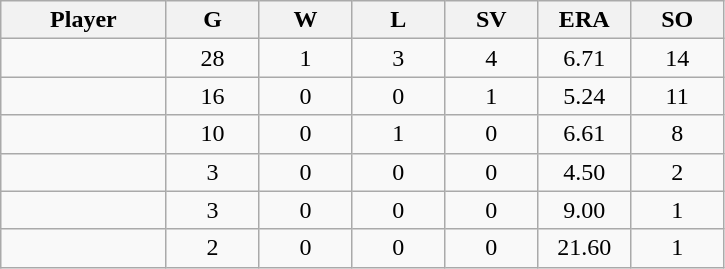<table class="wikitable sortable">
<tr>
<th bgcolor="#DDDDFF" width="16%">Player</th>
<th bgcolor="#DDDDFF" width="9%">G</th>
<th bgcolor="#DDDDFF" width="9%">W</th>
<th bgcolor="#DDDDFF" width="9%">L</th>
<th bgcolor="#DDDDFF" width="9%">SV</th>
<th bgcolor="#DDDDFF" width="9%">ERA</th>
<th bgcolor="#DDDDFF" width="9%">SO</th>
</tr>
<tr align="center">
<td></td>
<td>28</td>
<td>1</td>
<td>3</td>
<td>4</td>
<td>6.71</td>
<td>14</td>
</tr>
<tr align="center">
<td></td>
<td>16</td>
<td>0</td>
<td>0</td>
<td>1</td>
<td>5.24</td>
<td>11</td>
</tr>
<tr align="center">
<td></td>
<td>10</td>
<td>0</td>
<td>1</td>
<td>0</td>
<td>6.61</td>
<td>8</td>
</tr>
<tr align="center">
<td></td>
<td>3</td>
<td>0</td>
<td>0</td>
<td>0</td>
<td>4.50</td>
<td>2</td>
</tr>
<tr align="center">
<td></td>
<td>3</td>
<td>0</td>
<td>0</td>
<td>0</td>
<td>9.00</td>
<td>1</td>
</tr>
<tr align="center">
<td></td>
<td>2</td>
<td>0</td>
<td>0</td>
<td>0</td>
<td>21.60</td>
<td>1</td>
</tr>
</table>
